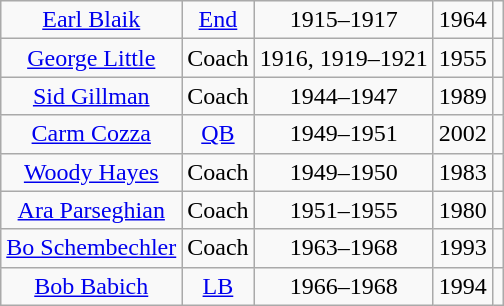<table class="wikitable" style="text-align:center">
<tr>
<td><a href='#'>Earl Blaik</a></td>
<td><a href='#'>End</a></td>
<td>1915–1917</td>
<td>1964</td>
<td></td>
</tr>
<tr>
<td><a href='#'>George Little</a></td>
<td>Coach</td>
<td>1916, 1919–1921</td>
<td>1955</td>
<td></td>
</tr>
<tr>
<td><a href='#'>Sid Gillman</a></td>
<td>Coach</td>
<td>1944–1947</td>
<td>1989</td>
<td></td>
</tr>
<tr>
<td><a href='#'>Carm Cozza</a></td>
<td><a href='#'>QB</a></td>
<td>1949–1951</td>
<td>2002</td>
<td></td>
</tr>
<tr>
<td><a href='#'>Woody Hayes</a></td>
<td>Coach</td>
<td>1949–1950</td>
<td>1983</td>
<td></td>
</tr>
<tr>
<td><a href='#'>Ara Parseghian</a></td>
<td>Coach</td>
<td>1951–1955</td>
<td>1980</td>
<td></td>
</tr>
<tr>
<td><a href='#'>Bo Schembechler</a></td>
<td>Coach</td>
<td>1963–1968</td>
<td>1993</td>
<td></td>
</tr>
<tr>
<td><a href='#'>Bob Babich</a></td>
<td><a href='#'>LB</a></td>
<td>1966–1968</td>
<td>1994</td>
<td></td>
</tr>
</table>
